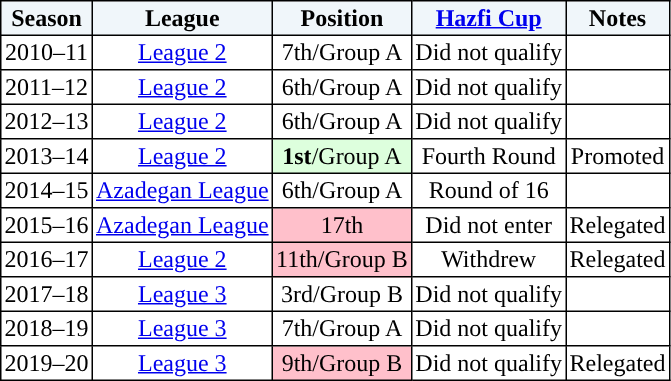<table border="1" cellpadding="2" style="border-collapse:collapse; text-align:center; font-size:normal;">
<tr style="background:#f0f6fa;">
<th>Season</th>
<th>League</th>
<th>Position</th>
<th><a href='#'>Hazfi Cup</a></th>
<th>Notes</th>
</tr>
<tr>
<td>2010–11</td>
<td><a href='#'>League 2</a></td>
<td>7th/Group A</td>
<td>Did not qualify</td>
<td></td>
</tr>
<tr>
<td>2011–12</td>
<td><a href='#'>League 2</a></td>
<td>6th/Group A</td>
<td>Did not qualify</td>
<td></td>
</tr>
<tr>
<td>2012–13</td>
<td><a href='#'>League 2</a></td>
<td>6th/Group A</td>
<td>Did not qualify</td>
<td></td>
</tr>
<tr>
<td>2013–14</td>
<td><a href='#'>League 2</a></td>
<td style="text-align:center; background:#dfd;"><strong>1st</strong>/Group A</td>
<td>Fourth Round</td>
<td>Promoted</td>
</tr>
<tr>
<td>2014–15</td>
<td><a href='#'>Azadegan League</a></td>
<td style="text-align:center; background:">6th/Group A</td>
<td>Round of 16</td>
<td></td>
</tr>
<tr>
<td>2015–16</td>
<td><a href='#'>Azadegan League</a></td>
<td style="text-align:center; background:pink">17th</td>
<td>Did not enter</td>
<td>Relegated</td>
</tr>
<tr>
<td>2016–17</td>
<td><a href='#'>League 2</a></td>
<td style="text-align:center; background:pink">11th/Group B</td>
<td>Withdrew</td>
<td>Relegated</td>
</tr>
<tr>
<td>2017–18</td>
<td><a href='#'>League 3</a></td>
<td style="text-align:center; background:">3rd/Group B</td>
<td>Did not qualify</td>
<td></td>
</tr>
<tr>
<td>2018–19</td>
<td><a href='#'>League 3</a></td>
<td style="text-align:center; background:">7th/Group A</td>
<td>Did not qualify</td>
<td></td>
</tr>
<tr>
<td>2019–20</td>
<td><a href='#'>League 3</a></td>
<td style="text-align:center; background:pink">9th/Group B</td>
<td>Did not qualify</td>
<td>Relegated</td>
</tr>
</table>
